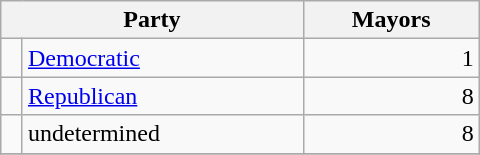<table class=wikitable style="float:right;margin-left:1em; width:20em;">
<tr>
<th colspan=2>Party</th>
<th>Mayors</th>
</tr>
<tr>
<td bgcolor=></td>
<td><a href='#'>Democratic</a></td>
<td align=right>1</td>
</tr>
<tr>
<td bgcolor=></td>
<td><a href='#'>Republican</a></td>
<td align=right>8</td>
</tr>
<tr>
<td bgcolor=#fafafa></td>
<td>undetermined</td>
<td align=right>8</td>
</tr>
<tr>
</tr>
</table>
